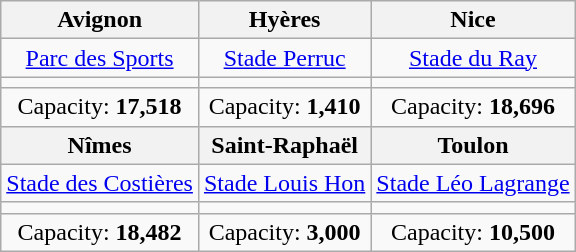<table class="wikitable" style="text-align:center">
<tr>
<th>Avignon</th>
<th>Hyères</th>
<th>Nice</th>
</tr>
<tr>
<td><a href='#'>Parc des Sports</a></td>
<td><a href='#'>Stade Perruc</a></td>
<td><a href='#'>Stade du Ray</a></td>
</tr>
<tr>
<td><small></small></td>
<td><small></small></td>
<td><small></small></td>
</tr>
<tr>
<td>Capacity: <strong>17,518</strong></td>
<td>Capacity: <strong>1,410</strong></td>
<td>Capacity: <strong>18,696</strong></td>
</tr>
<tr>
<th>Nîmes</th>
<th>Saint-Raphaël</th>
<th>Toulon</th>
</tr>
<tr>
<td><a href='#'>Stade des Costières</a></td>
<td><a href='#'>Stade Louis Hon</a></td>
<td><a href='#'>Stade Léo Lagrange</a></td>
</tr>
<tr>
<td><small></small></td>
<td><small></small></td>
<td><small></small></td>
</tr>
<tr>
<td>Capacity: <strong>18,482</strong></td>
<td>Capacity: <strong>3,000 </strong></td>
<td>Capacity: <strong>10,500</strong></td>
</tr>
</table>
